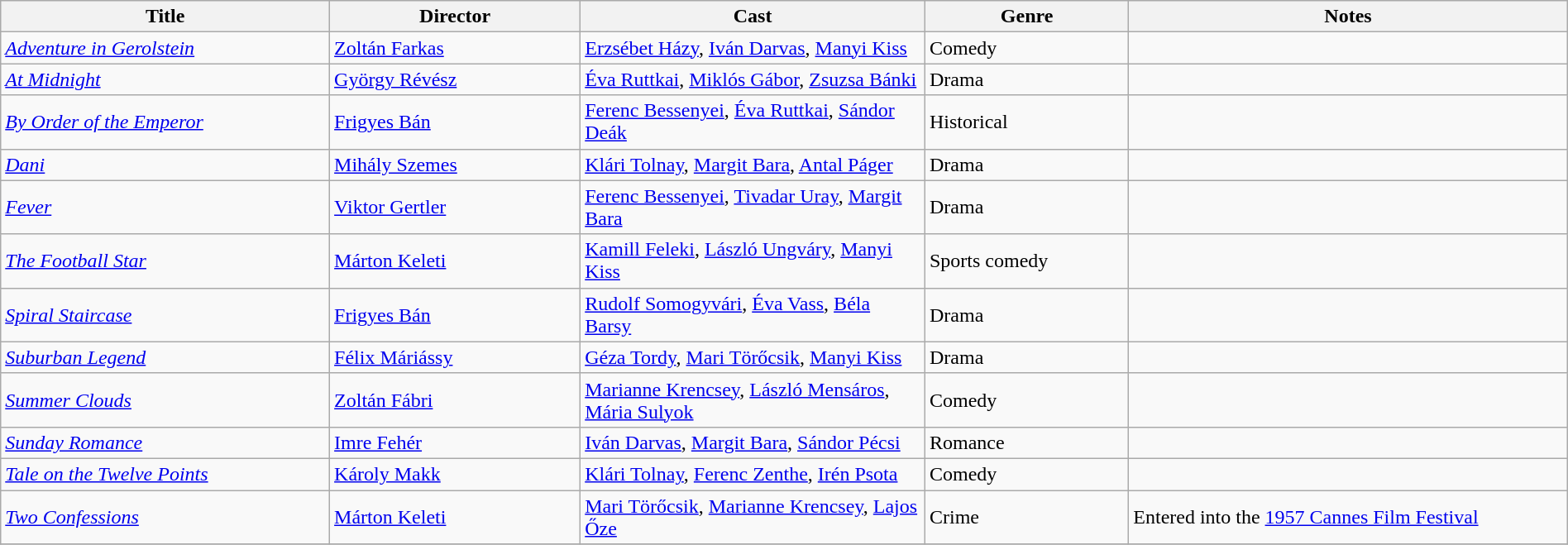<table class="wikitable" width= "100%">
<tr>
<th width=21%>Title</th>
<th width=16%>Director</th>
<th width=22%>Cast</th>
<th width=13%>Genre</th>
<th width=28%>Notes</th>
</tr>
<tr>
<td><em><a href='#'>Adventure in Gerolstein</a></em></td>
<td><a href='#'>Zoltán Farkas</a></td>
<td><a href='#'>Erzsébet Házy</a>, <a href='#'>Iván Darvas</a>, <a href='#'>Manyi Kiss</a></td>
<td>Comedy</td>
<td></td>
</tr>
<tr>
<td><em><a href='#'>At Midnight</a></em></td>
<td><a href='#'>György Révész</a></td>
<td><a href='#'>Éva Ruttkai</a>, <a href='#'>Miklós Gábor</a>, <a href='#'>Zsuzsa Bánki</a></td>
<td>Drama</td>
<td></td>
</tr>
<tr>
<td><em><a href='#'>By Order of the Emperor</a></em></td>
<td><a href='#'>Frigyes Bán</a></td>
<td><a href='#'>Ferenc Bessenyei</a>, <a href='#'>Éva Ruttkai</a>, <a href='#'>Sándor Deák</a></td>
<td>Historical</td>
<td></td>
</tr>
<tr>
<td><em><a href='#'>Dani</a></em></td>
<td><a href='#'>Mihály Szemes</a></td>
<td><a href='#'>Klári Tolnay</a>, <a href='#'>Margit Bara</a>, <a href='#'>Antal Páger</a></td>
<td>Drama</td>
<td></td>
</tr>
<tr>
<td><em><a href='#'>Fever</a></em></td>
<td><a href='#'>Viktor Gertler</a></td>
<td><a href='#'>Ferenc Bessenyei</a>, <a href='#'>Tivadar Uray</a>, <a href='#'>Margit Bara</a></td>
<td>Drama</td>
<td></td>
</tr>
<tr>
<td><em><a href='#'>The Football Star</a></em></td>
<td><a href='#'>Márton Keleti</a></td>
<td><a href='#'>Kamill Feleki</a>, <a href='#'>László Ungváry</a>, <a href='#'>Manyi Kiss</a></td>
<td>Sports comedy</td>
<td></td>
</tr>
<tr>
<td><em><a href='#'>Spiral Staircase</a></em></td>
<td><a href='#'>Frigyes Bán</a></td>
<td><a href='#'>Rudolf Somogyvári</a>, <a href='#'>Éva Vass</a>, <a href='#'>Béla Barsy</a></td>
<td>Drama</td>
<td></td>
</tr>
<tr>
<td><em><a href='#'>Suburban Legend</a></em></td>
<td><a href='#'>Félix Máriássy</a></td>
<td><a href='#'>Géza Tordy</a>, <a href='#'>Mari Törőcsik</a>, <a href='#'>Manyi Kiss</a></td>
<td>Drama</td>
<td></td>
</tr>
<tr>
<td><em><a href='#'>Summer Clouds</a></em></td>
<td><a href='#'>Zoltán Fábri</a></td>
<td><a href='#'>Marianne Krencsey</a>, <a href='#'>László Mensáros</a>, <a href='#'>Mária Sulyok</a></td>
<td>Comedy</td>
<td></td>
</tr>
<tr>
<td><em><a href='#'>Sunday Romance</a></em></td>
<td><a href='#'>Imre Fehér</a></td>
<td><a href='#'>Iván Darvas</a>, <a href='#'>Margit Bara</a>, <a href='#'>Sándor Pécsi</a></td>
<td>Romance</td>
<td></td>
</tr>
<tr>
<td><em><a href='#'>Tale on the Twelve Points</a></em></td>
<td><a href='#'>Károly Makk</a></td>
<td><a href='#'>Klári Tolnay</a>, <a href='#'>Ferenc Zenthe</a>, <a href='#'>Irén Psota</a></td>
<td>Comedy</td>
<td></td>
</tr>
<tr>
<td><em><a href='#'>Two Confessions</a></em></td>
<td><a href='#'>Márton Keleti</a></td>
<td><a href='#'>Mari Törőcsik</a>, <a href='#'>Marianne Krencsey</a>, <a href='#'>Lajos Őze</a></td>
<td>Crime</td>
<td>Entered into the <a href='#'>1957 Cannes Film Festival</a></td>
</tr>
<tr>
</tr>
</table>
